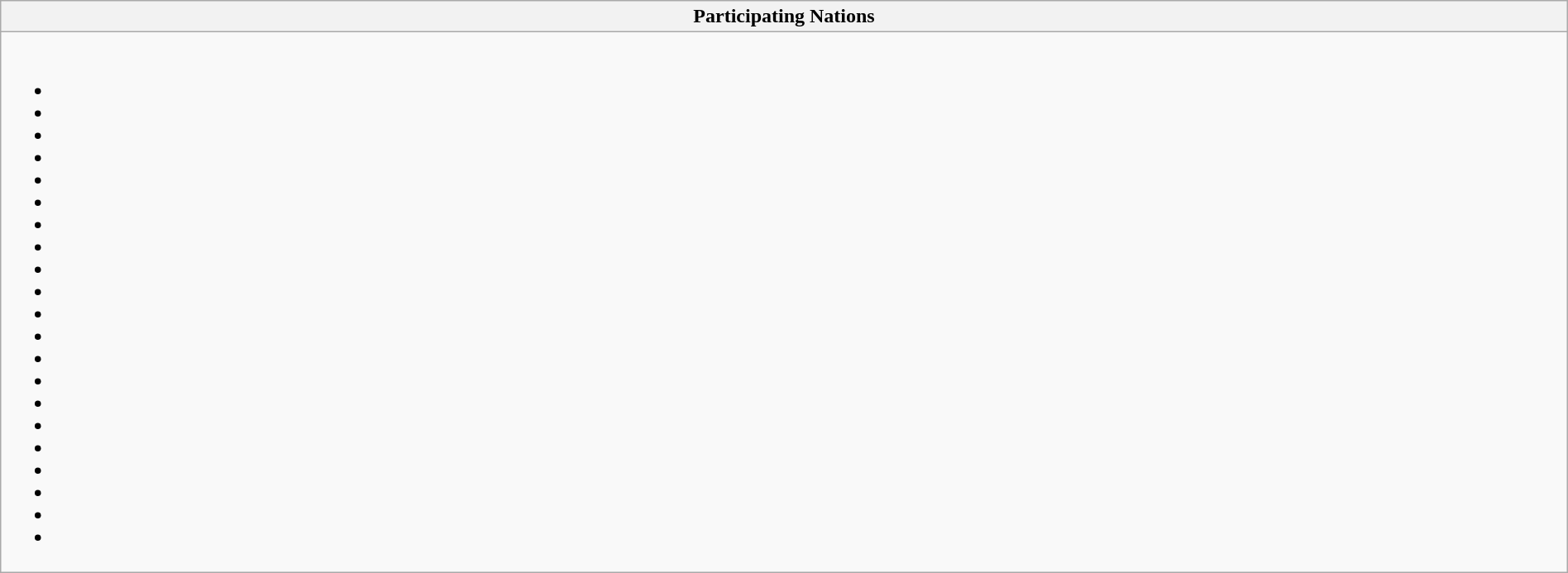<table class="wikitable collapsible" style="width:100%;">
<tr>
<th>Participating Nations</th>
</tr>
<tr>
<td><br><ul><li></li><li></li><li></li><li></li><li></li><li></li><li></li><li></li><li></li><li></li><li></li><li></li><li></li><li></li><li></li><li></li><li></li><li></li><li></li><li></li><li></li></ul></td>
</tr>
</table>
